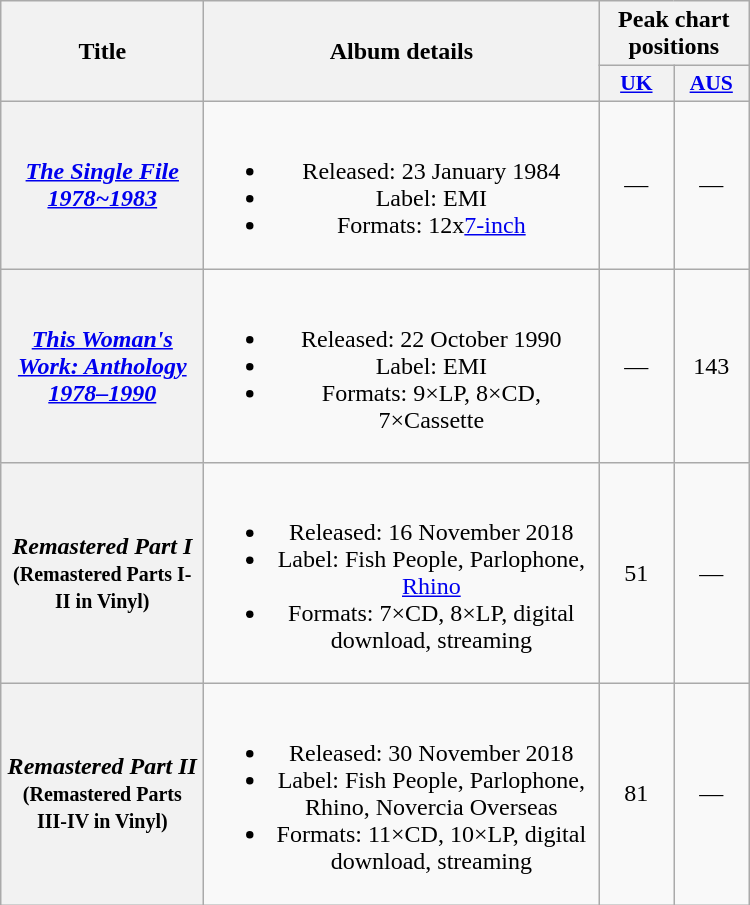<table class="wikitable plainrowheaders" style="text-align:center; border:1">
<tr>
<th scope="col" rowspan="2" style="width:8em;">Title</th>
<th scope="col" rowspan="2" style="width:16em;">Album details</th>
<th scope="col" colspan="2" style="width:3em;">Peak chart positions</th>
</tr>
<tr>
<th scope="col" style="width:3em;font-size:90%;"><a href='#'>UK</a><br></th>
<th scope="col" style="width:3em;font-size:90%;"><a href='#'>AUS</a><br></th>
</tr>
<tr>
<th scope="row"><em><a href='#'>The Single File 1978~1983</a></em></th>
<td><br><ul><li>Released: 23 January 1984</li><li>Label: EMI</li><li>Formats: 12x<a href='#'>7-inch</a></li></ul></td>
<td>—</td>
<td>—</td>
</tr>
<tr>
<th scope="row"><em><a href='#'>This Woman's Work: Anthology 1978–1990</a></em></th>
<td><br><ul><li>Released: 22 October 1990</li><li>Label: EMI</li><li>Formats: 9×LP, 8×CD, 7×Cassette</li></ul></td>
<td>—</td>
<td>143</td>
</tr>
<tr>
<th scope="row"><em>Remastered Part I</em><br><small>(Remastered Parts I-II in Vinyl)</small></th>
<td><br><ul><li>Released: 16 November 2018</li><li>Label: Fish People, Parlophone, <a href='#'>Rhino</a></li><li>Formats: 7×CD, 8×LP, digital download, streaming</li></ul></td>
<td>51</td>
<td>—</td>
</tr>
<tr>
<th scope="row"><em>Remastered Part II</em><br><small>(Remastered Parts III-IV in Vinyl)</small></th>
<td><br><ul><li>Released: 30 November 2018</li><li>Label: Fish People, Parlophone, Rhino, Novercia Overseas</li><li>Formats: 11×CD, 10×LP, digital download, streaming</li></ul></td>
<td>81</td>
<td>—</td>
</tr>
</table>
